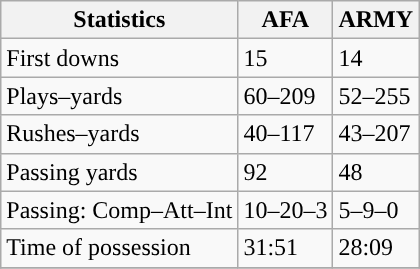<table class="wikitable" style="float: left;">
<tr>
<th>Statistics</th>
<th>AFA</th>
<th>ARMY</th>
</tr>
<tr>
<td>First downs</td>
<td>15</td>
<td>14</td>
</tr>
<tr>
<td>Plays–yards</td>
<td>60–209</td>
<td>52–255</td>
</tr>
<tr>
<td>Rushes–yards</td>
<td>40–117</td>
<td>43–207</td>
</tr>
<tr>
<td>Passing yards</td>
<td>92</td>
<td>48</td>
</tr>
<tr>
<td>Passing: Comp–Att–Int</td>
<td>10–20–3</td>
<td>5–9–0</td>
</tr>
<tr>
<td>Time of possession</td>
<td>31:51</td>
<td>28:09</td>
</tr>
<tr>
</tr>
</table>
